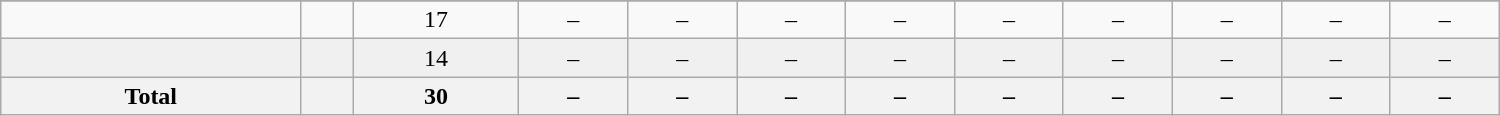<table class="wikitable sortable" width ="1000">
<tr align="center">
</tr>
<tr align="center" bgcolor="">
<td></td>
<td></td>
<td>17</td>
<td>–</td>
<td>–</td>
<td>–</td>
<td>–</td>
<td>–</td>
<td>–</td>
<td>–</td>
<td>–</td>
<td>–</td>
</tr>
<tr align="center" bgcolor="#f0f0f0">
<td></td>
<td></td>
<td>14</td>
<td>–</td>
<td>–</td>
<td>–</td>
<td>–</td>
<td>–</td>
<td>–</td>
<td>–</td>
<td>–</td>
<td>–</td>
</tr>
<tr>
<th>Total</th>
<th></th>
<th>30</th>
<th>–</th>
<th>–</th>
<th>–</th>
<th>–</th>
<th>–</th>
<th>–</th>
<th>–</th>
<th>–</th>
<th>–</th>
</tr>
</table>
